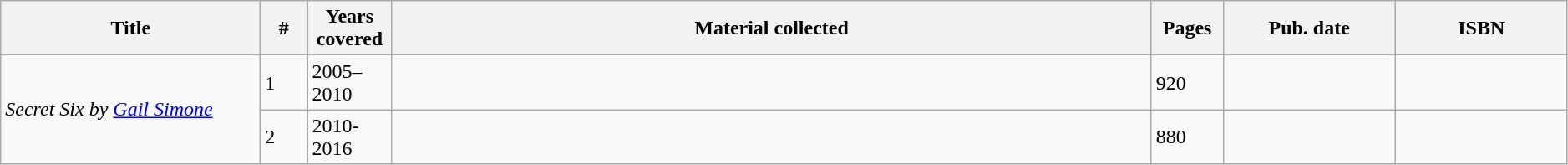<table class="wikitable sortable" width=99%>
<tr>
<th width="200px">Title</th>
<th class="unsortable" width="30px">#</th>
<th width="60px">Years covered</th>
<th class="unsortable">Material collected</th>
<th width="50px">Pages</th>
<th width="130px">Pub. date</th>
<th class="unsortable" width="130px">ISBN</th>
</tr>
<tr>
<td rowspan="2"><em>Secret Six by <a href='#'>Gail Simone</a></em></td>
<td>1</td>
<td>2005–2010</td>
<td></td>
<td>920</td>
<td></td>
<td></td>
</tr>
<tr>
<td>2</td>
<td>2010-2016</td>
<td></td>
<td>880</td>
<td></td>
<td></td>
</tr>
</table>
